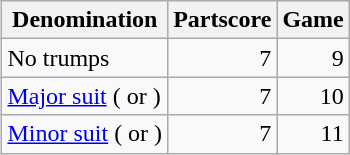<table class=wikitable align="right">
<tr>
<th>Denomination</th>
<th>Partscore</th>
<th>Game</th>
</tr>
<tr align="right">
<td align="left">No trumps</td>
<td>7</td>
<td>9</td>
</tr>
<tr align="right">
<td align="left"><a href='#'>Major suit</a> ( or )</td>
<td>7</td>
<td>10</td>
</tr>
<tr align="right">
<td align="left"><a href='#'>Minor suit</a> ( or )</td>
<td>7</td>
<td>11</td>
</tr>
</table>
